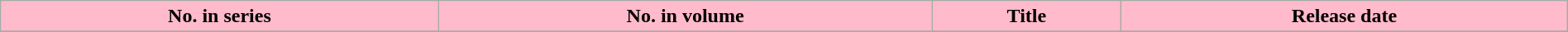<table class="wikitable sortable" style="width: 100%;">
<tr>
<th style="background:#FBC;">No. in series</th>
<th style="background:#FBC;">No. in volume</th>
<th style="background:#FBC;">Title</th>
<th style="background:#FBC;">Release date</th>
</tr>
<tr>
</tr>
</table>
